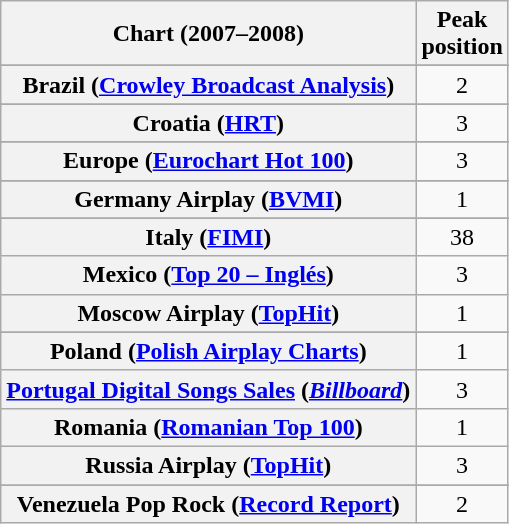<table class="wikitable plainrowheaders sortable" style="text-align:center">
<tr>
<th scope="col">Chart (2007–2008)</th>
<th scope="col">Peak<br>position</th>
</tr>
<tr>
</tr>
<tr>
</tr>
<tr>
</tr>
<tr>
</tr>
<tr>
</tr>
<tr>
</tr>
<tr>
<th scope="row">Brazil (<a href='#'>Crowley Broadcast Analysis</a>)</th>
<td>2</td>
</tr>
<tr>
</tr>
<tr>
</tr>
<tr>
<th scope="row">Croatia (<a href='#'>HRT</a>)</th>
<td>3</td>
</tr>
<tr>
</tr>
<tr>
</tr>
<tr>
<th scope="row">Europe (<a href='#'>Eurochart Hot 100</a>)</th>
<td>3</td>
</tr>
<tr>
</tr>
<tr>
</tr>
<tr>
</tr>
<tr>
<th scope="row">Germany Airplay (<a href='#'>BVMI</a>)</th>
<td>1</td>
</tr>
<tr>
</tr>
<tr>
</tr>
<tr>
<th scope="row">Italy (<a href='#'>FIMI</a>)</th>
<td>38</td>
</tr>
<tr>
<th scope="row">Mexico (<a href='#'>Top 20 – Inglés</a>)</th>
<td>3</td>
</tr>
<tr>
<th scope="row">Moscow Airplay (<a href='#'>TopHit</a>)</th>
<td>1</td>
</tr>
<tr>
</tr>
<tr>
</tr>
<tr>
</tr>
<tr>
</tr>
<tr>
<th scope="row">Poland (<a href='#'>Polish Airplay Charts</a>)</th>
<td>1</td>
</tr>
<tr>
<th scope="row"><a href='#'>Portugal Digital Songs Sales</a> (<em><a href='#'>Billboard</a></em>)</th>
<td>3</td>
</tr>
<tr>
<th scope="row">Romania (<a href='#'>Romanian Top 100</a>)</th>
<td>1</td>
</tr>
<tr>
<th scope="row">Russia Airplay (<a href='#'>TopHit</a>)</th>
<td>3</td>
</tr>
<tr>
</tr>
<tr>
</tr>
<tr>
</tr>
<tr>
</tr>
<tr>
</tr>
<tr>
</tr>
<tr>
</tr>
<tr>
</tr>
<tr>
</tr>
<tr>
</tr>
<tr>
</tr>
<tr>
<th scope="row">Venezuela Pop Rock (<a href='#'>Record Report</a>)</th>
<td>2</td>
</tr>
</table>
